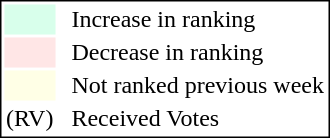<table style="border:1px solid black;">
<tr>
<td style="background:#D8FFEB; width:20px;"></td>
<td> </td>
<td>Increase in ranking</td>
</tr>
<tr>
<td style="background:#FFE6E6; width:20px;"></td>
<td> </td>
<td>Decrease in ranking</td>
</tr>
<tr>
<td style="background:#FFFFE6; width:20px;"></td>
<td> </td>
<td>Not ranked previous week</td>
</tr>
<tr>
<td>(RV)</td>
<td> </td>
<td>Received Votes</td>
</tr>
</table>
